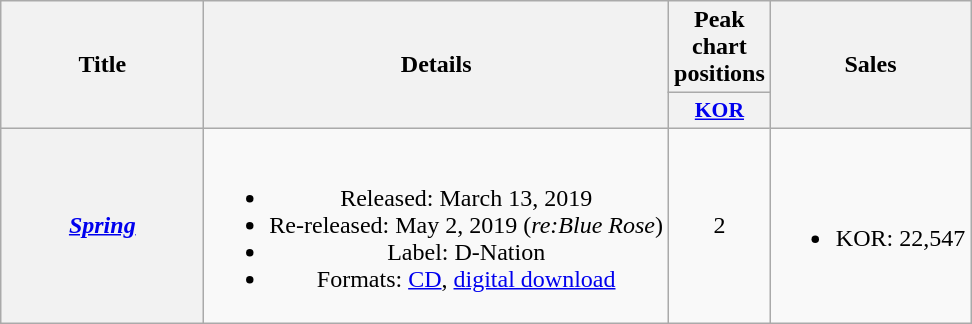<table class="wikitable plainrowheaders" style="text-align:center">
<tr>
<th scope="col" rowspan="2" style="width:8em">Title</th>
<th rowspan="2">Details</th>
<th scope="col" colspan="1">Peak chart positions</th>
<th scope="col" rowspan="2">Sales</th>
</tr>
<tr>
<th scope="col" style="width:3em;font-size:90%"><a href='#'>KOR</a><br></th>
</tr>
<tr>
<th scope="row"><em><a href='#'>Spring</a></em></th>
<td><br><ul><li>Released: March 13, 2019</li><li>Re-released: May 2, 2019 (<em>re:Blue Rose</em>)</li><li>Label: D-Nation</li><li>Formats: <a href='#'>CD</a>, <a href='#'>digital download</a></li></ul></td>
<td>2</td>
<td><br><ul><li>KOR: 22,547</li></ul></td>
</tr>
</table>
